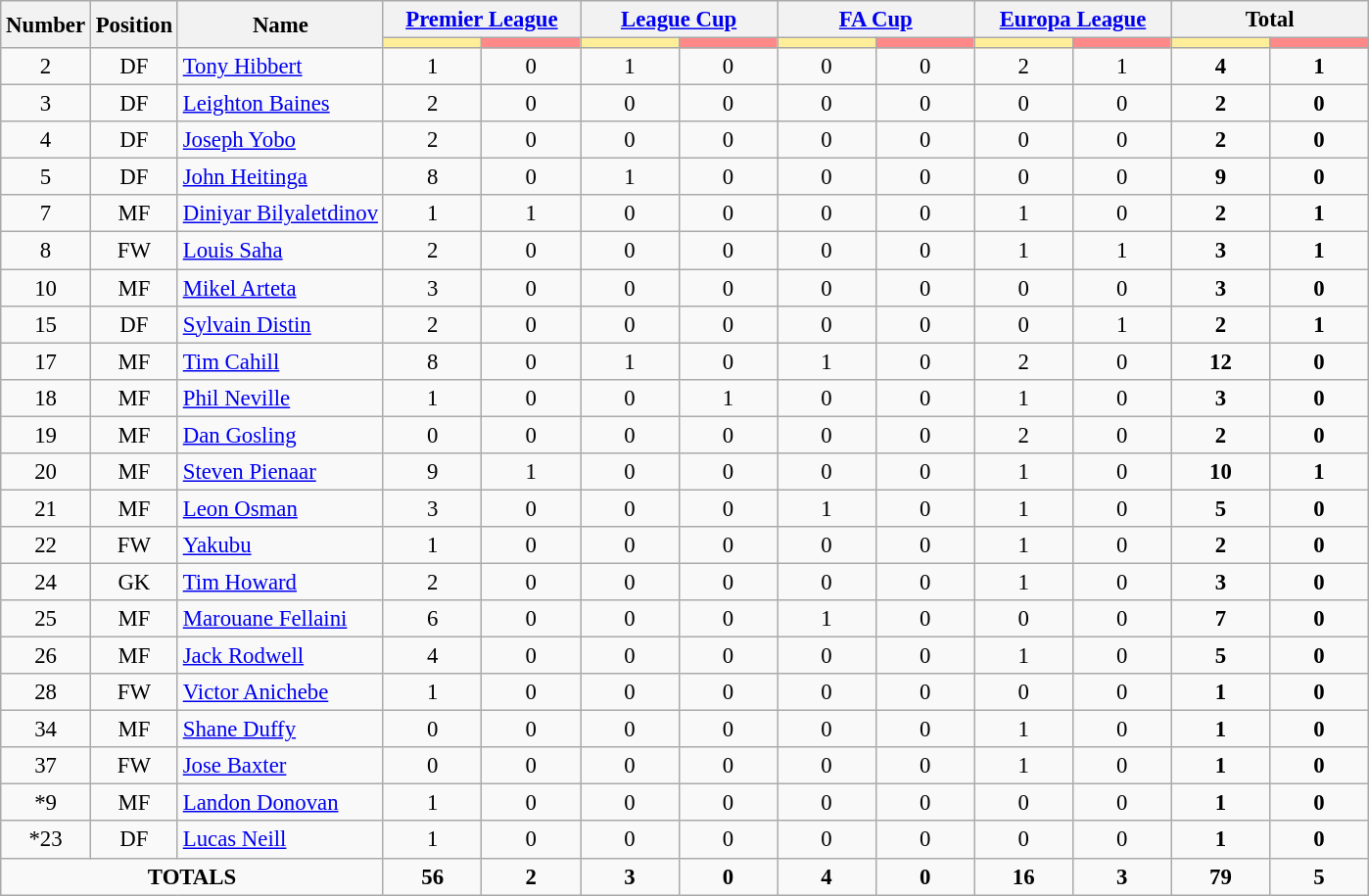<table class="wikitable" style="font-size: 95%; text-align: center;">
<tr>
<th rowspan=2>Number</th>
<th rowspan=2>Position</th>
<th rowspan=2>Name</th>
<th colspan=2><a href='#'>Premier League</a></th>
<th colspan=2><a href='#'>League Cup</a></th>
<th colspan=2><a href='#'>FA Cup</a></th>
<th colspan=2><a href='#'>Europa League</a></th>
<th colspan=2>Total</th>
</tr>
<tr>
<th style="width:60px; background:#fe9;"></th>
<th style="width:60px; background:#ff8888;"></th>
<th style="width:60px; background:#fe9;"></th>
<th style="width:60px; background:#ff8888;"></th>
<th style="width:60px; background:#fe9;"></th>
<th style="width:60px; background:#ff8888;"></th>
<th style="width:60px; background:#fe9;"></th>
<th style="width:60px; background:#ff8888;"></th>
<th style="width:60px; background:#fe9;"></th>
<th style="width:60px; background:#ff8888;"></th>
</tr>
<tr>
<td>2</td>
<td>DF</td>
<td align=left><a href='#'>Tony Hibbert</a></td>
<td>1</td>
<td>0</td>
<td>1</td>
<td>0</td>
<td>0</td>
<td>0</td>
<td>2</td>
<td>1</td>
<td><strong>4</strong></td>
<td><strong>1</strong></td>
</tr>
<tr>
<td>3</td>
<td>DF</td>
<td align=left><a href='#'>Leighton Baines</a></td>
<td>2</td>
<td>0</td>
<td>0</td>
<td>0</td>
<td>0</td>
<td>0</td>
<td>0</td>
<td>0</td>
<td><strong>2</strong></td>
<td><strong>0</strong></td>
</tr>
<tr>
<td>4</td>
<td>DF</td>
<td align=left><a href='#'>Joseph Yobo</a></td>
<td>2</td>
<td>0</td>
<td>0</td>
<td>0</td>
<td>0</td>
<td>0</td>
<td>0</td>
<td>0</td>
<td><strong>2</strong></td>
<td><strong>0</strong></td>
</tr>
<tr>
<td>5</td>
<td>DF</td>
<td align=left><a href='#'>John Heitinga</a></td>
<td>8</td>
<td>0</td>
<td>1</td>
<td>0</td>
<td>0</td>
<td>0</td>
<td>0</td>
<td>0</td>
<td><strong>9</strong></td>
<td><strong>0</strong></td>
</tr>
<tr>
<td>7</td>
<td>MF</td>
<td align=left><a href='#'>Diniyar Bilyaletdinov</a></td>
<td>1</td>
<td>1</td>
<td>0</td>
<td>0</td>
<td>0</td>
<td>0</td>
<td>1</td>
<td>0</td>
<td><strong>2</strong></td>
<td><strong>1</strong></td>
</tr>
<tr>
<td>8</td>
<td>FW</td>
<td align=left><a href='#'>Louis Saha</a></td>
<td>2</td>
<td>0</td>
<td>0</td>
<td>0</td>
<td>0</td>
<td>0</td>
<td>1</td>
<td>1</td>
<td><strong>3</strong></td>
<td><strong>1</strong></td>
</tr>
<tr>
<td>10</td>
<td>MF</td>
<td align=left><a href='#'>Mikel Arteta</a></td>
<td>3</td>
<td>0</td>
<td>0</td>
<td>0</td>
<td>0</td>
<td>0</td>
<td>0</td>
<td>0</td>
<td><strong>3</strong></td>
<td><strong>0</strong></td>
</tr>
<tr>
<td>15</td>
<td>DF</td>
<td align=left><a href='#'>Sylvain Distin</a></td>
<td>2</td>
<td>0</td>
<td>0</td>
<td>0</td>
<td>0</td>
<td>0</td>
<td>0</td>
<td>1</td>
<td><strong>2</strong></td>
<td><strong>1</strong></td>
</tr>
<tr>
<td>17</td>
<td>MF</td>
<td align=left><a href='#'>Tim Cahill</a></td>
<td>8</td>
<td>0</td>
<td>1</td>
<td>0</td>
<td>1</td>
<td>0</td>
<td>2</td>
<td>0</td>
<td><strong>12</strong></td>
<td><strong>0</strong></td>
</tr>
<tr>
<td>18</td>
<td>MF</td>
<td align=left><a href='#'>Phil Neville</a></td>
<td>1</td>
<td>0</td>
<td>0</td>
<td>1</td>
<td>0</td>
<td>0</td>
<td>1</td>
<td>0</td>
<td><strong>3</strong></td>
<td><strong>0</strong></td>
</tr>
<tr>
<td>19</td>
<td>MF</td>
<td align=left><a href='#'>Dan Gosling</a></td>
<td>0</td>
<td>0</td>
<td>0</td>
<td>0</td>
<td>0</td>
<td>0</td>
<td>2</td>
<td>0</td>
<td><strong>2</strong></td>
<td><strong>0</strong></td>
</tr>
<tr>
<td>20</td>
<td>MF</td>
<td align=left><a href='#'>Steven Pienaar</a></td>
<td>9</td>
<td>1</td>
<td>0</td>
<td>0</td>
<td>0</td>
<td>0</td>
<td>1</td>
<td>0</td>
<td><strong>10</strong></td>
<td><strong>1</strong></td>
</tr>
<tr>
<td>21</td>
<td>MF</td>
<td align=left><a href='#'>Leon Osman</a></td>
<td>3</td>
<td>0</td>
<td>0</td>
<td>0</td>
<td>1</td>
<td>0</td>
<td>1</td>
<td>0</td>
<td><strong>5</strong></td>
<td><strong>0</strong></td>
</tr>
<tr>
<td>22</td>
<td>FW</td>
<td align=left><a href='#'>Yakubu</a></td>
<td>1</td>
<td>0</td>
<td>0</td>
<td>0</td>
<td>0</td>
<td>0</td>
<td>1</td>
<td>0</td>
<td><strong>2</strong></td>
<td><strong>0</strong></td>
</tr>
<tr>
<td>24</td>
<td>GK</td>
<td align=left><a href='#'>Tim Howard</a></td>
<td>2</td>
<td>0</td>
<td>0</td>
<td>0</td>
<td>0</td>
<td>0</td>
<td>1</td>
<td>0</td>
<td><strong>3</strong></td>
<td><strong>0</strong></td>
</tr>
<tr>
<td>25</td>
<td>MF</td>
<td align=left><a href='#'>Marouane Fellaini</a></td>
<td>6</td>
<td>0</td>
<td>0</td>
<td>0</td>
<td>1</td>
<td>0</td>
<td>0</td>
<td>0</td>
<td><strong>7</strong></td>
<td><strong>0</strong></td>
</tr>
<tr>
<td>26</td>
<td>MF</td>
<td align=left><a href='#'>Jack Rodwell</a></td>
<td>4</td>
<td>0</td>
<td>0</td>
<td>0</td>
<td>0</td>
<td>0</td>
<td>1</td>
<td>0</td>
<td><strong>5</strong></td>
<td><strong>0</strong></td>
</tr>
<tr>
<td>28</td>
<td>FW</td>
<td align=left><a href='#'>Victor Anichebe</a></td>
<td>1</td>
<td>0</td>
<td>0</td>
<td>0</td>
<td>0</td>
<td>0</td>
<td>0</td>
<td>0</td>
<td><strong>1</strong></td>
<td><strong>0</strong></td>
</tr>
<tr>
<td>34</td>
<td>MF</td>
<td align=left><a href='#'>Shane Duffy</a></td>
<td>0</td>
<td>0</td>
<td>0</td>
<td>0</td>
<td>0</td>
<td>0</td>
<td>1</td>
<td>0</td>
<td><strong>1</strong></td>
<td><strong>0</strong></td>
</tr>
<tr>
<td>37</td>
<td>FW</td>
<td align=left><a href='#'>Jose Baxter</a></td>
<td>0</td>
<td>0</td>
<td>0</td>
<td>0</td>
<td>0</td>
<td>0</td>
<td>1</td>
<td>0</td>
<td><strong>1</strong></td>
<td><strong>0</strong></td>
</tr>
<tr>
<td>*9</td>
<td>MF</td>
<td align=left><a href='#'>Landon Donovan</a></td>
<td>1</td>
<td>0</td>
<td>0</td>
<td>0</td>
<td>0</td>
<td>0</td>
<td>0</td>
<td>0</td>
<td><strong>1</strong></td>
<td><strong>0</strong></td>
</tr>
<tr>
<td>*23</td>
<td>DF</td>
<td align=left><a href='#'>Lucas Neill</a></td>
<td>1</td>
<td>0</td>
<td>0</td>
<td>0</td>
<td>0</td>
<td>0</td>
<td>0</td>
<td>0</td>
<td><strong>1</strong></td>
<td><strong>0</strong></td>
</tr>
<tr>
<td colspan=3><strong>TOTALS</strong></td>
<td><strong>56</strong></td>
<td><strong>2</strong></td>
<td><strong>3</strong></td>
<td><strong>0</strong></td>
<td><strong>4</strong></td>
<td><strong>0</strong></td>
<td><strong>16</strong></td>
<td><strong>3</strong></td>
<td><strong>79</strong></td>
<td><strong>5</strong></td>
</tr>
</table>
